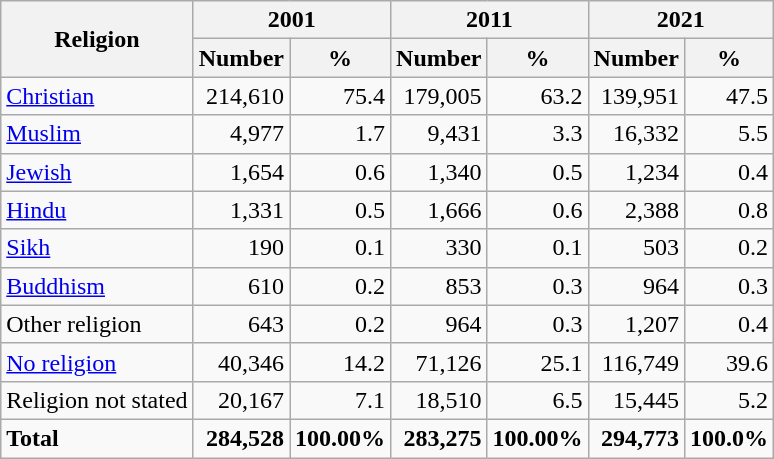<table class="wikitable sortable" style="text-align:right">
<tr>
<th rowspan="2">Religion</th>
<th colspan="2">2001</th>
<th colspan="2">2011</th>
<th colspan="2">2021</th>
</tr>
<tr>
<th>Number</th>
<th>%</th>
<th>Number</th>
<th>%</th>
<th>Number</th>
<th>%</th>
</tr>
<tr>
<td style="text-align:left"><a href='#'>Christian</a></td>
<td>214,610</td>
<td>75.4</td>
<td>179,005</td>
<td>63.2</td>
<td>139,951</td>
<td>47.5</td>
</tr>
<tr>
<td style="text-align:left"><a href='#'>Muslim</a></td>
<td>4,977</td>
<td>1.7</td>
<td>9,431</td>
<td>3.3</td>
<td>16,332</td>
<td>5.5</td>
</tr>
<tr>
<td style="text-align:left"><a href='#'>Jewish</a></td>
<td>1,654</td>
<td>0.6</td>
<td>1,340</td>
<td>0.5</td>
<td>1,234</td>
<td>0.4</td>
</tr>
<tr>
<td style="text-align:left"><a href='#'>Hindu</a></td>
<td>1,331</td>
<td>0.5</td>
<td>1,666</td>
<td>0.6</td>
<td>2,388</td>
<td>0.8</td>
</tr>
<tr>
<td style="text-align:left"><a href='#'>Sikh</a></td>
<td>190</td>
<td>0.1</td>
<td>330</td>
<td>0.1</td>
<td>503</td>
<td>0.2</td>
</tr>
<tr>
<td style="text-align:left"><a href='#'>Buddhism</a></td>
<td>610</td>
<td>0.2</td>
<td>853</td>
<td>0.3</td>
<td>964</td>
<td>0.3</td>
</tr>
<tr>
<td style="text-align:left">Other religion</td>
<td>643</td>
<td>0.2</td>
<td>964</td>
<td>0.3</td>
<td>1,207</td>
<td>0.4</td>
</tr>
<tr>
<td style="text-align:left"><a href='#'>No religion</a></td>
<td>40,346</td>
<td>14.2</td>
<td>71,126</td>
<td>25.1</td>
<td>116,749</td>
<td>39.6</td>
</tr>
<tr>
<td style="text-align:left">Religion not stated</td>
<td>20,167</td>
<td>7.1</td>
<td>18,510</td>
<td>6.5</td>
<td>15,445</td>
<td>5.2</td>
</tr>
<tr style="font-weight:bold;">
<td style="text-align:left">Total</td>
<td>284,528</td>
<td>100.00%</td>
<td>283,275</td>
<td>100.00%</td>
<td>294,773</td>
<td>100.0%</td>
</tr>
</table>
